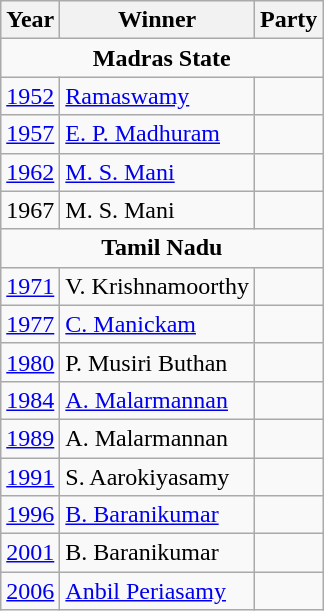<table class="wikitable sortable">
<tr>
<th>Year</th>
<th>Winner</th>
<th colspan="2">Party</th>
</tr>
<tr>
<td style="text-align: center;" colspan="4"><strong>Madras State</strong></td>
</tr>
<tr>
<td><a href='#'>1952</a></td>
<td><a href='#'>Ramaswamy</a></td>
<td></td>
</tr>
<tr>
<td><a href='#'>1957</a></td>
<td><a href='#'>E. P. Madhuram</a></td>
<td></td>
</tr>
<tr>
<td><a href='#'>1962</a></td>
<td><a href='#'>M. S. Mani</a></td>
<td></td>
</tr>
<tr>
<td>1967</td>
<td>M. S. Mani</td>
<td></td>
</tr>
<tr>
<td style="text-align: center;" colspan="4"><strong>Tamil Nadu</strong></td>
</tr>
<tr>
<td><a href='#'>1971</a></td>
<td>V. Krishnamoorthy</td>
<td></td>
</tr>
<tr>
<td><a href='#'>1977</a></td>
<td><a href='#'>C. Manickam</a></td>
<td></td>
</tr>
<tr>
<td><a href='#'>1980</a></td>
<td>P. Musiri Buthan</td>
<td></td>
</tr>
<tr>
<td><a href='#'>1984</a></td>
<td><a href='#'>A. Malarmannan</a></td>
<td></td>
</tr>
<tr>
<td><a href='#'>1989</a></td>
<td>A. Malarmannan</td>
<td></td>
</tr>
<tr>
<td><a href='#'>1991</a></td>
<td>S. Aarokiyasamy</td>
<td></td>
</tr>
<tr>
<td><a href='#'>1996</a></td>
<td><a href='#'>B. Baranikumar</a></td>
<td></td>
</tr>
<tr>
<td><a href='#'>2001</a></td>
<td>B. Baranikumar</td>
<td></td>
</tr>
<tr>
<td><a href='#'>2006</a></td>
<td><a href='#'>Anbil Periasamy</a></td>
<td></td>
</tr>
</table>
